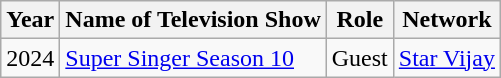<table class="wikitable">
<tr>
<th>Year</th>
<th>Name of Television Show</th>
<th>Role</th>
<th>Network</th>
</tr>
<tr>
<td>2024</td>
<td><a href='#'>Super Singer Season 10</a></td>
<td>Guest</td>
<td><a href='#'>Star Vijay</a></td>
</tr>
</table>
